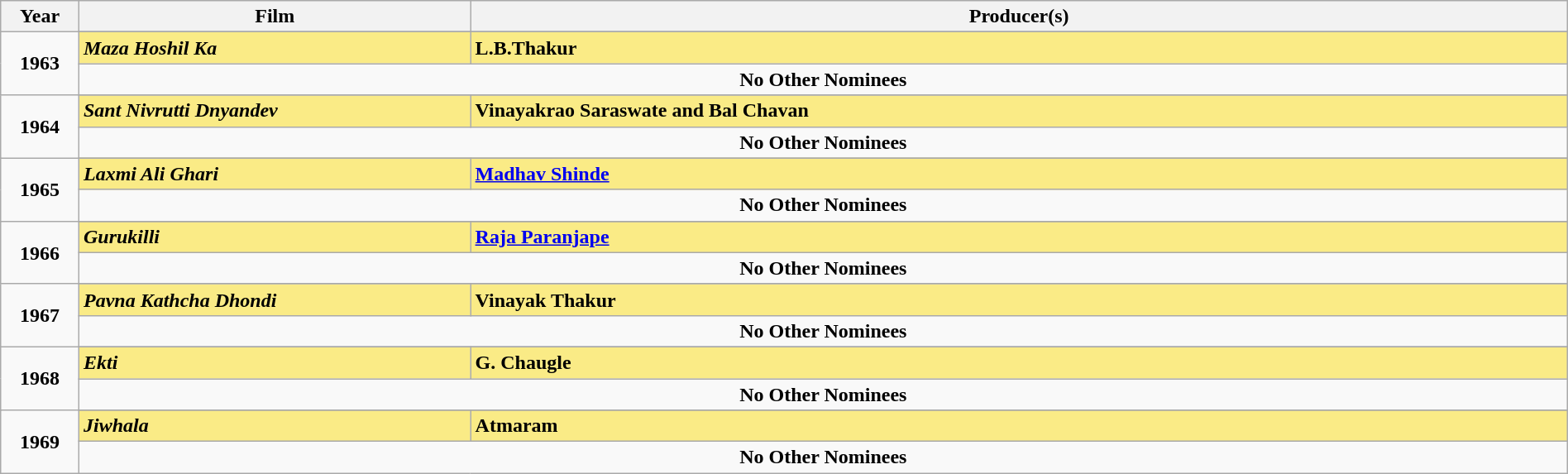<table class="wikitable" style="width:100%">
<tr>
<th width="5%">Year</th>
<th width="25%">Film</th>
<th width="70%">Producer(s)</th>
</tr>
<tr>
<td rowspan="3" style="text-align:center"><strong>1963</strong></td>
</tr>
<tr style="background:#FAEB86">
<td><strong><em>Maza Hoshil Ka</em></strong></td>
<td><strong>L.B.Thakur</strong></td>
</tr>
<tr>
<td colspan="2" style="text-align:center"><strong>No Other Nominees</strong></td>
</tr>
<tr>
<td rowspan="3" style="text-align:center"><strong>1964</strong></td>
</tr>
<tr style="background:#FAEB86">
<td><strong><em>Sant Nivrutti Dnyandev</em></strong></td>
<td><strong>Vinayakrao Saraswate and Bal Chavan</strong></td>
</tr>
<tr>
<td colspan="2" style="text-align:center"><strong>No Other Nominees</strong></td>
</tr>
<tr>
<td rowspan="3" style="text-align:center"><strong>1965</strong></td>
</tr>
<tr style="background:#FAEB86">
<td><strong><em>Laxmi Ali Ghari</em></strong></td>
<td><strong><a href='#'>Madhav Shinde</a></strong></td>
</tr>
<tr>
<td colspan="2" style="text-align:center"><strong>No Other Nominees</strong></td>
</tr>
<tr>
<td rowspan="3" style="text-align:center"><strong>1966</strong></td>
</tr>
<tr style="background:#FAEB86">
<td><strong><em>Gurukilli</em></strong></td>
<td><strong><a href='#'>Raja Paranjape</a></strong></td>
</tr>
<tr>
<td colspan="2" style="text-align:center"><strong>No Other Nominees</strong></td>
</tr>
<tr>
<td rowspan="3" style="text-align:center"><strong>1967</strong></td>
</tr>
<tr style="background:#FAEB86">
<td><strong><em>Pavna Kathcha Dhondi</em></strong></td>
<td><strong>Vinayak Thakur </strong></td>
</tr>
<tr>
<td colspan="2" style="text-align:center"><strong>No Other Nominees</strong></td>
</tr>
<tr>
<td rowspan="3" style="text-align:center"><strong>1968</strong></td>
</tr>
<tr style="background:#FAEB86">
<td><strong><em>Ekti</em></strong></td>
<td><strong>G. Chaugle</strong></td>
</tr>
<tr>
<td colspan="2" style="text-align:center"><strong>No Other Nominees</strong></td>
</tr>
<tr>
<td rowspan="3" style="text-align:center"><strong>1969</strong></td>
</tr>
<tr style="background:#FAEB86">
<td><strong><em> Jiwhala </em></strong></td>
<td><strong>Atmaram</strong></td>
</tr>
<tr>
<td colspan="2" style="text-align:center"><strong>No Other Nominees</strong></td>
</tr>
</table>
